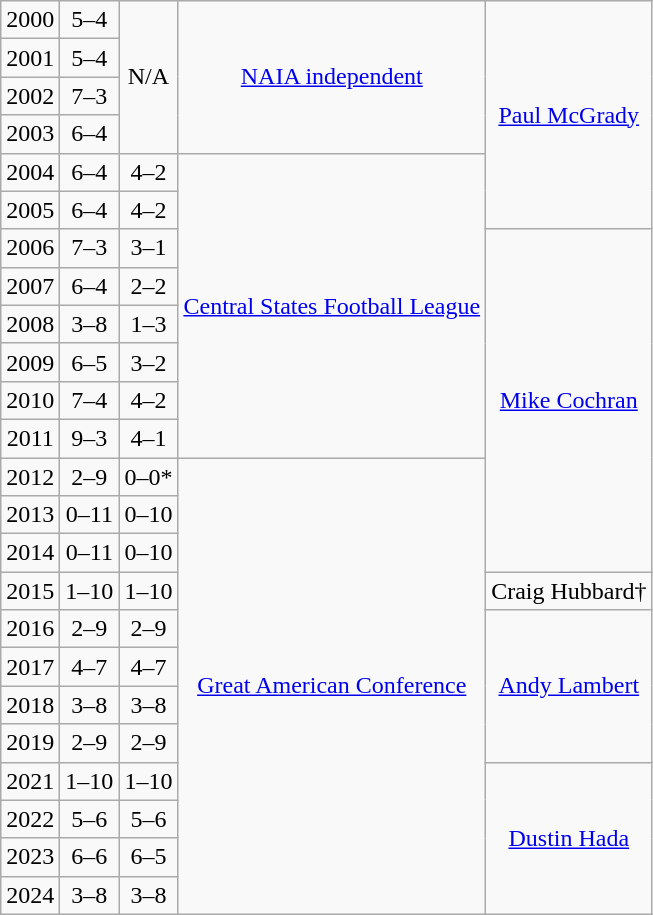<table class="wikitable" style="text-align:center">
<tr>
<td>2000</td>
<td>5–4</td>
<td rowspan="4">N/A</td>
<td rowspan="4"><a href='#'>NAIA independent</a></td>
<td rowspan="6"><a href='#'>Paul McGrady</a></td>
</tr>
<tr>
<td>2001</td>
<td>5–4</td>
</tr>
<tr>
<td>2002</td>
<td>7–3</td>
</tr>
<tr>
<td>2003</td>
<td>6–4</td>
</tr>
<tr>
<td>2004</td>
<td>6–4</td>
<td>4–2</td>
<td rowspan="8"><a href='#'>Central States Football League</a></td>
</tr>
<tr>
<td>2005</td>
<td>6–4</td>
<td>4–2</td>
</tr>
<tr>
<td>2006</td>
<td>7–3</td>
<td>3–1</td>
<td rowspan="9"><a href='#'>Mike Cochran</a></td>
</tr>
<tr>
<td>2007</td>
<td>6–4</td>
<td>2–2</td>
</tr>
<tr>
<td>2008</td>
<td>3–8</td>
<td>1–3</td>
</tr>
<tr>
<td>2009</td>
<td>6–5</td>
<td>3–2</td>
</tr>
<tr>
<td>2010</td>
<td>7–4</td>
<td>4–2</td>
</tr>
<tr>
<td>2011</td>
<td>9–3</td>
<td>4–1</td>
</tr>
<tr>
<td>2012</td>
<td>2–9</td>
<td>0–0*</td>
<td rowspan="12"><a href='#'>Great American Conference</a></td>
</tr>
<tr>
<td>2013</td>
<td>0–11</td>
<td>0–10</td>
</tr>
<tr>
<td>2014</td>
<td>0–11</td>
<td>0–10</td>
</tr>
<tr>
<td>2015</td>
<td>1–10</td>
<td>1–10</td>
<td>Craig Hubbard†</td>
</tr>
<tr>
<td>2016</td>
<td>2–9</td>
<td>2–9</td>
<td rowspan="4"><a href='#'>Andy Lambert</a></td>
</tr>
<tr>
<td>2017</td>
<td>4–7</td>
<td>4–7</td>
</tr>
<tr>
<td>2018</td>
<td>3–8</td>
<td>3–8</td>
</tr>
<tr>
<td>2019</td>
<td>2–9</td>
<td>2–9</td>
</tr>
<tr>
<td>2021</td>
<td>1–10</td>
<td>1–10</td>
<td rowspan="4"><a href='#'>Dustin Hada</a></td>
</tr>
<tr>
<td>2022</td>
<td>5–6</td>
<td>5–6</td>
</tr>
<tr>
<td>2023</td>
<td>6–6</td>
<td>6–5</td>
</tr>
<tr>
<td>2024</td>
<td>3–8</td>
<td>3–8</td>
</tr>
</table>
